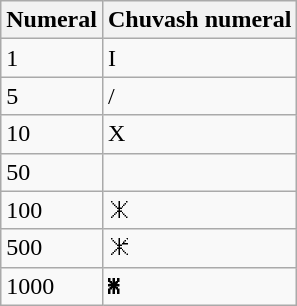<table class="wikitable">
<tr>
<th>Numeral</th>
<th>Chuvash numeral</th>
</tr>
<tr>
<td>1</td>
<td>I</td>
</tr>
<tr>
<td>5</td>
<td>/</td>
</tr>
<tr>
<td>10</td>
<td>X</td>
</tr>
<tr>
<td>50</td>
<td></td>
</tr>
<tr>
<td>100</td>
<td>𐠀</td>
</tr>
<tr>
<td>500</td>
<td>𐠁</td>
</tr>
<tr>
<td>1000</td>
<td><strong>𐳿</strong></td>
</tr>
</table>
